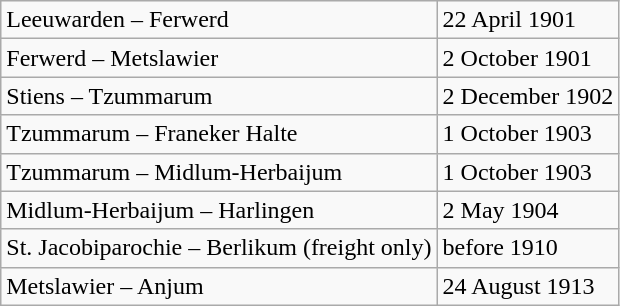<table class="wikitable">
<tr>
<td>Leeuwarden – Ferwerd</td>
<td>22 April 1901</td>
</tr>
<tr>
<td>Ferwerd – Metslawier</td>
<td>2 October 1901</td>
</tr>
<tr>
<td>Stiens – Tzummarum</td>
<td>2 December 1902</td>
</tr>
<tr>
<td>Tzummarum – Franeker Halte</td>
<td>1 October 1903</td>
</tr>
<tr |>
<td>Tzummarum – Midlum-Herbaijum</td>
<td>1 October 1903</td>
</tr>
<tr>
<td>Midlum-Herbaijum – Harlingen</td>
<td>2 May 1904</td>
</tr>
<tr>
<td>St. Jacobiparochie – Berlikum (freight only)</td>
<td>before 1910</td>
</tr>
<tr>
<td>Metslawier – Anjum</td>
<td>24 August 1913</td>
</tr>
</table>
